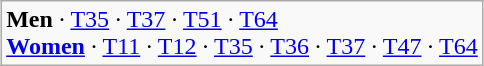<table class="wikitable" style="margin:1em auto;">
<tr>
<td><strong>Men</strong> · <a href='#'>T35</a> · <a href='#'>T37</a> · <a href='#'>T51</a> · <a href='#'>T64</a><br><strong><a href='#'>Women</a></strong> · <a href='#'>T11</a> · <a href='#'>T12</a> · <a href='#'>T35</a> · <a href='#'>T36</a> · <a href='#'>T37</a> · <a href='#'>T47</a> ·  <a href='#'>T64</a></td>
</tr>
</table>
